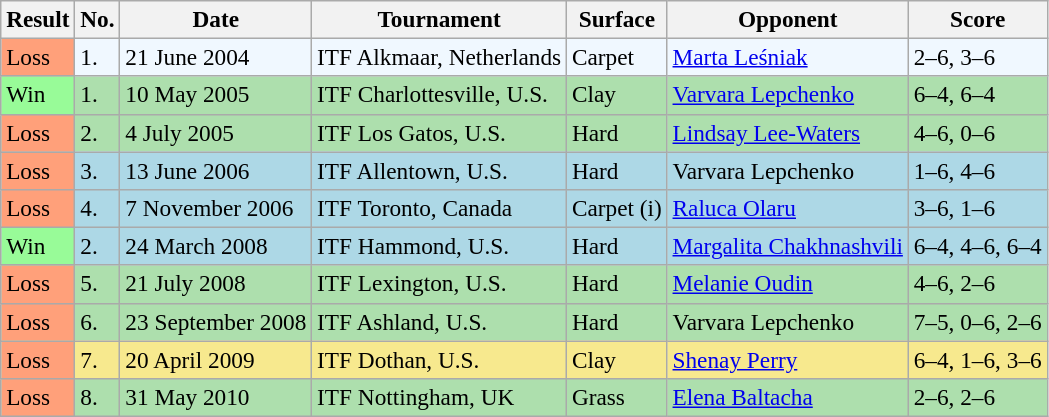<table class="sortable wikitable" style=font-size:97%>
<tr>
<th>Result</th>
<th class="unsortable">No.</th>
<th>Date</th>
<th>Tournament</th>
<th>Surface</th>
<th>Opponent</th>
<th class="unsortable">Score</th>
</tr>
<tr style="background:#f0f8ff;">
<td style="background:#ffa07a;">Loss</td>
<td>1.</td>
<td>21 June 2004</td>
<td>ITF Alkmaar, Netherlands</td>
<td>Carpet</td>
<td> <a href='#'>Marta Leśniak</a></td>
<td>2–6, 3–6</td>
</tr>
<tr style="background:#addfad;">
<td style="background:#98fb98;">Win</td>
<td>1.</td>
<td>10 May 2005</td>
<td>ITF Charlottesville, U.S.</td>
<td>Clay</td>
<td> <a href='#'>Varvara Lepchenko</a></td>
<td>6–4, 6–4</td>
</tr>
<tr style="background:#addfad;">
<td style="background:#ffa07a;">Loss</td>
<td>2.</td>
<td>4 July 2005</td>
<td>ITF Los Gatos, U.S.</td>
<td>Hard</td>
<td> <a href='#'>Lindsay Lee-Waters</a></td>
<td>4–6, 0–6</td>
</tr>
<tr style="background:lightblue;">
<td style="background:#ffa07a;">Loss</td>
<td>3.</td>
<td>13 June 2006</td>
<td>ITF Allentown, U.S.</td>
<td>Hard</td>
<td> Varvara Lepchenko</td>
<td>1–6, 4–6</td>
</tr>
<tr style="background:lightblue;">
<td style="background:#ffa07a;">Loss</td>
<td>4.</td>
<td>7 November 2006</td>
<td>ITF Toronto, Canada</td>
<td>Carpet (i)</td>
<td> <a href='#'>Raluca Olaru</a></td>
<td>3–6, 1–6</td>
</tr>
<tr style="background:lightblue;">
<td style="background:#98fb98;">Win</td>
<td>2.</td>
<td>24 March 2008</td>
<td>ITF Hammond, U.S.</td>
<td>Hard</td>
<td> <a href='#'>Margalita Chakhnashvili</a></td>
<td>6–4, 4–6, 6–4</td>
</tr>
<tr style="background:#addfad;">
<td style="background:#ffa07a;">Loss</td>
<td>5.</td>
<td>21 July 2008</td>
<td>ITF Lexington, U.S.</td>
<td>Hard</td>
<td> <a href='#'>Melanie Oudin</a></td>
<td>4–6, 2–6</td>
</tr>
<tr style="background:#addfad;">
<td style="background:#ffa07a;">Loss</td>
<td>6.</td>
<td>23 September 2008</td>
<td>ITF Ashland, U.S.</td>
<td>Hard</td>
<td> Varvara Lepchenko</td>
<td>7–5, 0–6, 2–6</td>
</tr>
<tr style="background:#f7e98e;">
<td style="background:#ffa07a;">Loss</td>
<td>7.</td>
<td>20 April 2009</td>
<td>ITF Dothan, U.S.</td>
<td>Clay</td>
<td> <a href='#'>Shenay Perry</a></td>
<td>6–4, 1–6, 3–6</td>
</tr>
<tr style="background:#addfad;">
<td style="background:#ffa07a;">Loss</td>
<td>8.</td>
<td>31 May 2010</td>
<td>ITF Nottingham, UK</td>
<td>Grass</td>
<td> <a href='#'>Elena Baltacha</a></td>
<td>2–6, 2–6</td>
</tr>
</table>
